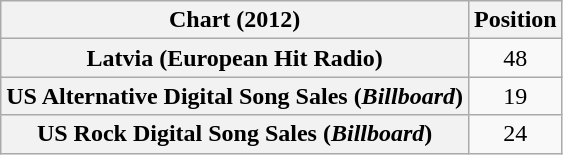<table class="wikitable sortable plainrowheaders" style="text-align:center">
<tr>
<th scope="col">Chart (2012)</th>
<th scope="col">Position</th>
</tr>
<tr>
<th scope="row">Latvia (European Hit Radio)</th>
<td>48</td>
</tr>
<tr>
<th scope="row">US Alternative Digital Song Sales (<em>Billboard</em>)</th>
<td>19</td>
</tr>
<tr>
<th scope="row">US Rock Digital Song Sales (<em>Billboard</em>)</th>
<td>24</td>
</tr>
</table>
